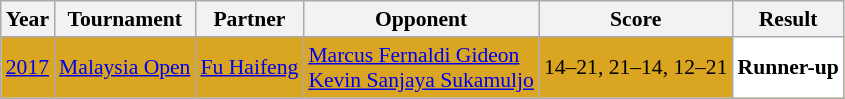<table class="sortable wikitable" style="font-size: 90%">
<tr>
<th>Year</th>
<th>Tournament</th>
<th>Partner</th>
<th>Opponent</th>
<th>Score</th>
<th>Result</th>
</tr>
<tr style="background:#DAA520">
<td align="center"><a href='#'>2017</a></td>
<td align="left"><a href='#'>Malaysia Open</a></td>
<td align="left"> <a href='#'>Fu Haifeng</a></td>
<td align="left"> <a href='#'>Marcus Fernaldi Gideon</a><br> <a href='#'>Kevin Sanjaya Sukamuljo</a></td>
<td align="left">14–21, 21–14, 12–21</td>
<td style="text-align:left; background:white"> <strong>Runner-up</strong></td>
</tr>
</table>
